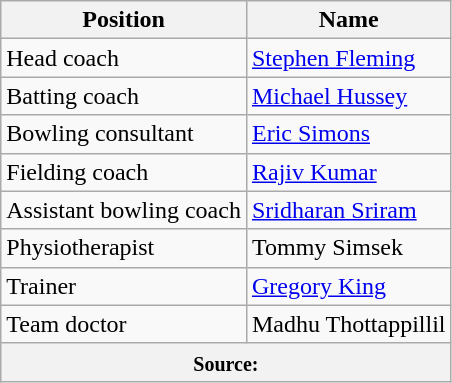<table class="wikitable">
<tr>
<th>Position</th>
<th>Name</th>
</tr>
<tr>
<td>Head coach</td>
<td><a href='#'>Stephen Fleming</a></td>
</tr>
<tr>
<td>Batting coach</td>
<td><a href='#'>Michael Hussey</a></td>
</tr>
<tr>
<td>Bowling consultant</td>
<td><a href='#'>Eric Simons</a></td>
</tr>
<tr>
<td>Fielding coach</td>
<td><a href='#'>Rajiv Kumar</a></td>
</tr>
<tr>
<td>Assistant bowling coach</td>
<td><a href='#'>Sridharan Sriram</a></td>
</tr>
<tr>
<td>Physiotherapist</td>
<td>Tommy Simsek</td>
</tr>
<tr>
<td>Trainer</td>
<td><a href='#'>Gregory King</a></td>
</tr>
<tr>
<td>Team doctor</td>
<td>Madhu Thottappillil</td>
</tr>
<tr>
<th colspan="2" style="text-align: center;"><small>Source: </small></th>
</tr>
</table>
